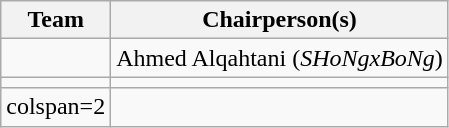<table class="wikitable sortable" style="text-align: left;">
<tr>
<th>Team</th>
<th>Chairperson(s)</th>
</tr>
<tr>
<td></td>
<td> Ahmed Alqahtani (<em>SHoNgxBoNg</em>)</td>
</tr>
<tr>
<td></td>
<td></td>
</tr>
<tr>
<td>colspan=2 </td>
</tr>
</table>
